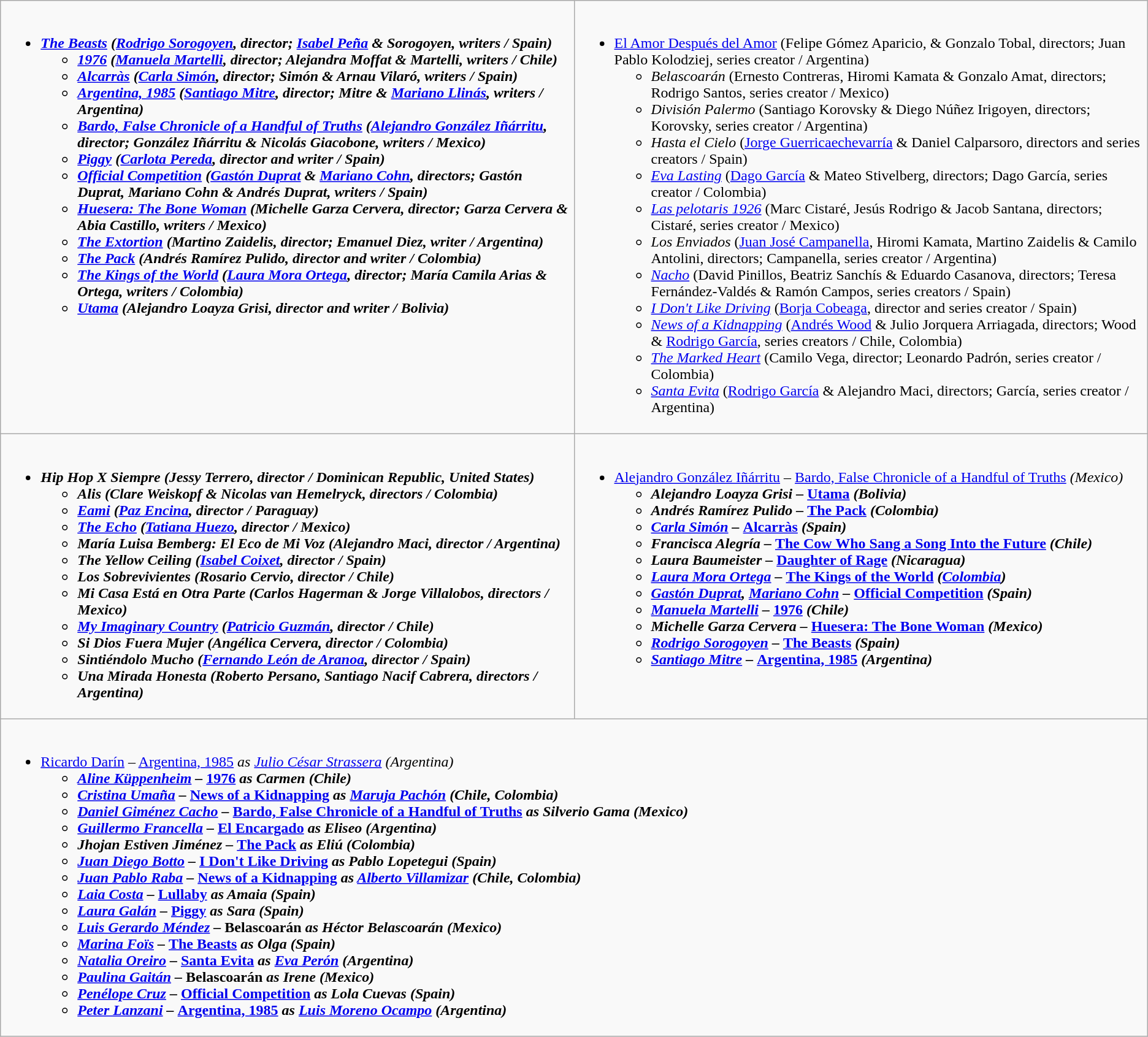<table class="wikitable">
<tr>
<td style="vertical-align:top;" width="50%"><br><ul><li><strong><em><a href='#'>The Beasts</a><em> (<a href='#'>Rodrigo Sorogoyen</a>, director; <a href='#'>Isabel Peña</a> & Sorogoyen, writers / Spain)<strong><ul><li></em><a href='#'>1976</a><em> (<a href='#'>Manuela Martelli</a>, director; Alejandra Moffat & Martelli, writers / Chile)</li><li></em><a href='#'>Alcarràs</a><em> (<a href='#'>Carla Simón</a>, director; Simón & Arnau Vilaró, writers / Spain)</li><li></em><a href='#'>Argentina, 1985</a><em> (<a href='#'>Santiago Mitre</a>, director; Mitre & <a href='#'>Mariano Llinás</a>, writers / Argentina)</li><li></em><a href='#'>Bardo, False Chronicle of a Handful of Truths</a><em> (<a href='#'>Alejandro González Iñárritu</a>, director; González Iñárritu & Nicolás Giacobone, writers / Mexico)</li><li></em><a href='#'>Piggy</a><em> (<a href='#'>Carlota Pereda</a>, director and writer / Spain)</li><li></em><a href='#'>Official Competition</a><em> (<a href='#'>Gastón Duprat</a> & <a href='#'>Mariano Cohn</a>, directors; Gastón Duprat, Mariano Cohn & Andrés Duprat, writers / Spain)</li><li></em><a href='#'>Huesera: The Bone Woman</a><em> (Michelle Garza Cervera, director; Garza Cervera & Abia Castillo, writers / Mexico)</li><li></em><a href='#'>The Extortion</a><em> (Martino Zaidelis, director; Emanuel Diez, writer / Argentina)</li><li></em><a href='#'>The Pack</a><em> (Andrés Ramírez Pulido, director and writer / Colombia)</li><li></em><a href='#'>The Kings of the World</a><em> (<a href='#'>Laura Mora Ortega</a>, director; María Camila Arias & Ortega, writers / Colombia)</li><li></em><a href='#'>Utama</a><em> (Alejandro Loayza Grisi, director and writer / Bolivia)</li></ul></li></ul></td>
<td style="vertical-align:top;" width="50%"><br><ul><li></em></strong><a href='#'>El Amor Después del Amor</a></em> (Felipe Gómez Aparicio, & Gonzalo Tobal, directors; Juan Pablo Kolodziej, series creator / Argentina)</strong><ul><li><em>Belascoarán</em> (Ernesto Contreras, Hiromi Kamata & Gonzalo Amat, directors; Rodrigo Santos, series creator / Mexico)</li><li><em>División Palermo</em> (Santiago Korovsky & Diego Núñez Irigoyen, directors; Korovsky, series creator / Argentina)</li><li><em>Hasta el Cielo</em> (<a href='#'>Jorge Guerricaechevarría</a> & Daniel Calparsoro, directors and series creators / Spain)</li><li><em><a href='#'>Eva Lasting</a></em> (<a href='#'>Dago García</a> & Mateo Stivelberg, directors; Dago García, series creator / Colombia)</li><li><em><a href='#'>Las pelotaris 1926</a></em> (Marc Cistaré, Jesús Rodrigo & Jacob Santana, directors; Cistaré, series creator / Mexico)</li><li><em>Los Enviados</em> (<a href='#'>Juan José Campanella</a>, Hiromi Kamata, Martino Zaidelis & Camilo Antolini, directors; Campanella, series creator / Argentina)</li><li><em><a href='#'>Nacho</a></em> (David Pinillos, Beatriz Sanchís & Eduardo Casanova, directors; Teresa Fernández-Valdés & Ramón Campos, series creators / Spain)</li><li><em><a href='#'>I Don't Like Driving</a></em> (<a href='#'>Borja Cobeaga</a>, director and series creator / Spain)</li><li><em><a href='#'>News of a Kidnapping</a></em> (<a href='#'>Andrés Wood</a> & Julio Jorquera Arriagada, directors; Wood & <a href='#'>Rodrigo García</a>, series creators / Chile, Colombia)</li><li><em><a href='#'>The Marked Heart</a></em> (Camilo Vega, director; Leonardo Padrón, series creator / Colombia)</li><li><em><a href='#'>Santa Evita</a></em> (<a href='#'>Rodrigo García</a> & Alejandro Maci, directors; García, series creator / Argentina)</li></ul></li></ul></td>
</tr>
<tr>
<td style="vertical-align:top;" width="50%"><br><ul><li><strong><em>Hip Hop X Siempre<em> (Jessy Terrero, director / Dominican Republic, United States)<strong><ul><li></em>Alis<em> (Clare Weiskopf & Nicolas van Hemelryck, directors / Colombia)</li><li></em><a href='#'>Eami</a><em> (<a href='#'>Paz Encina</a>, director / Paraguay)</li><li></em><a href='#'>The Echo</a><em> (<a href='#'>Tatiana Huezo</a>, director / Mexico)</li><li></em>María Luisa Bemberg: El Eco de Mi Voz<em> (Alejandro Maci, director / Argentina)</li><li></em>The Yellow Ceiling<em> (<a href='#'>Isabel Coixet</a>, director / Spain)</li><li></em>Los Sobrevivientes<em> (Rosario Cervio, director / Chile)</li><li></em>Mi Casa Está en Otra Parte<em> (Carlos Hagerman & Jorge Villalobos, directors / Mexico)</li><li></em><a href='#'>My Imaginary Country</a><em> (<a href='#'>Patricio Guzmán</a>, director / Chile)</li><li></em>Si Dios Fuera Mujer<em> (Angélica Cervera, director / Colombia)</li><li></em>Sintiéndolo Mucho<em> (<a href='#'>Fernando León de Aranoa</a>, director / Spain)</li><li></em>Una Mirada Honesta<em> (Roberto Persano, Santiago Nacif Cabrera, directors / Argentina)</li></ul></li></ul></td>
<td style="vertical-align:top;" width="50%"><br><ul><li></strong><a href='#'>Alejandro González Iñárritu</a> – </em><a href='#'>Bardo, False Chronicle of a Handful of Truths</a><em> (Mexico)<strong><ul><li>Alejandro Loayza Grisi – </em><a href='#'>Utama</a><em> (Bolivia)</li><li>Andrés Ramírez Pulido – </em><a href='#'>The Pack</a><em> (Colombia)</li><li><a href='#'>Carla Simón</a> – </em><a href='#'>Alcarràs</a><em> (Spain)</li><li>Francisca Alegría – </em><a href='#'>The Cow Who Sang a Song Into the Future</a><em> (Chile)</li><li>Laura Baumeister – </em><a href='#'>Daughter of Rage</a><em> (Nicaragua)</li><li><a href='#'>Laura Mora Ortega</a> – </em><a href='#'>The Kings of the World</a><em> (<a href='#'>Colombia</a>)</li><li><a href='#'>Gastón Duprat</a>, <a href='#'>Mariano Cohn</a> – </em><a href='#'>Official Competition</a><em> (Spain)</li><li><a href='#'>Manuela Martelli</a> – </em><a href='#'>1976</a><em> (Chile)</li><li>Michelle Garza Cervera – </em><a href='#'>Huesera: The Bone Woman</a><em> (Mexico)</li><li><a href='#'>Rodrigo Sorogoyen</a> – </em><a href='#'>The Beasts</a><em> (Spain)</li><li><a href='#'>Santiago Mitre</a> – </em><a href='#'>Argentina, 1985</a><em> (Argentina)</li></ul></li></ul></td>
</tr>
<tr>
<td style="vertical-align:top;" width="50%" colspan="2"><br><ul><li></strong><a href='#'>Ricardo Darín</a> – </em><a href='#'>Argentina, 1985</a><em> as <a href='#'>Julio César Strassera</a> (Argentina)<strong><ul><li><a href='#'>Aline Küppenheim</a> – </em><a href='#'>1976</a><em> as Carmen (Chile)</li><li><a href='#'>Cristina Umaña</a> – </em><a href='#'>News of a Kidnapping</a><em> as <a href='#'>Maruja Pachón</a> (Chile, Colombia)</li><li><a href='#'>Daniel Giménez Cacho</a> – </em><a href='#'>Bardo, False Chronicle of a Handful of Truths</a><em> as Silverio Gama (Mexico)</li><li><a href='#'>Guillermo Francella</a> – </em><a href='#'>El Encargado</a><em> as Eliseo (Argentina)</li><li>Jhojan Estiven Jiménez – </em><a href='#'>The Pack</a><em> as Eliú (Colombia)</li><li><a href='#'>Juan Diego Botto</a> – </em><a href='#'>I Don't Like Driving</a><em> as Pablo Lopetegui (Spain)</li><li><a href='#'>Juan Pablo Raba</a> – </em><a href='#'>News of a Kidnapping</a><em> as <a href='#'>Alberto Villamizar</a> (Chile, Colombia)</li><li><a href='#'>Laia Costa</a> – </em><a href='#'>Lullaby</a><em> as Amaia (Spain)</li><li><a href='#'>Laura Galán</a> – </em><a href='#'>Piggy</a><em> as Sara (Spain)</li><li><a href='#'>Luis Gerardo Méndez</a> – </em>Belascoarán<em> as Héctor Belascoarán (Mexico)</li><li><a href='#'>Marina Foïs</a> – </em><a href='#'>The Beasts</a><em> as Olga (Spain)</li><li><a href='#'>Natalia Oreiro</a> – </em><a href='#'>Santa Evita</a><em> as <a href='#'>Eva Perón</a> (Argentina)</li><li><a href='#'>Paulina Gaitán</a> – </em>Belascoarán<em> as Irene (Mexico)</li><li><a href='#'>Penélope Cruz</a> – </em><a href='#'>Official Competition</a><em> as Lola Cuevas (Spain)</li><li><a href='#'>Peter Lanzani</a> – </em><a href='#'>Argentina, 1985</a><em> as <a href='#'>Luis Moreno Ocampo</a> (Argentina)</li></ul></li></ul></td>
</tr>
</table>
